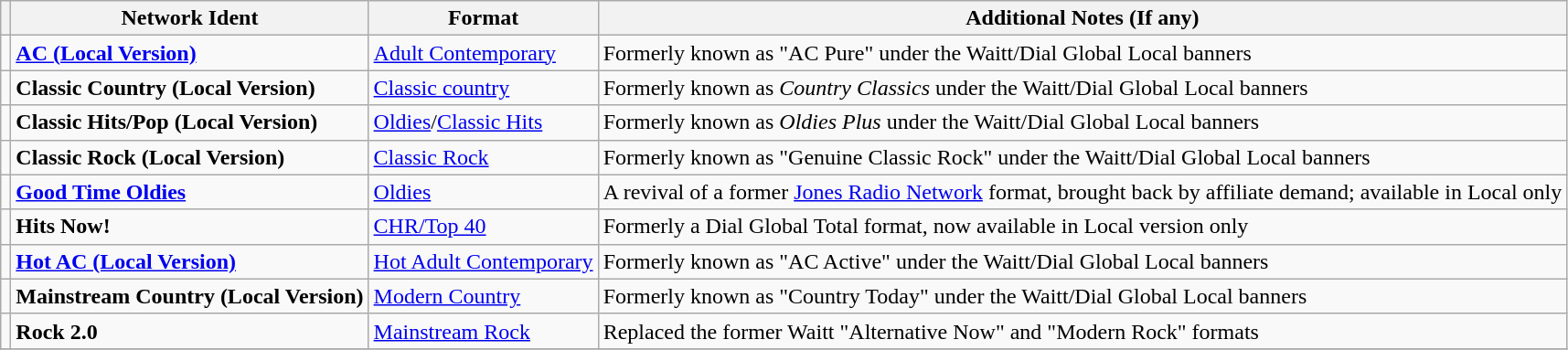<table class="wikitable">
<tr>
<th></th>
<th>Network Ident</th>
<th>Format</th>
<th>Additional Notes (If any)</th>
</tr>
<tr style="vertical-align: top; text-align: left;">
<td></td>
<td><strong><a href='#'>AC (Local Version)</a></strong></td>
<td><a href='#'>Adult Contemporary</a></td>
<td>Formerly known as "AC Pure" under the Waitt/Dial Global Local banners</td>
</tr>
<tr style="vertical-align: top; text-align: left;">
<td></td>
<td><strong>Classic Country (Local Version)</strong></td>
<td><a href='#'>Classic country</a></td>
<td>Formerly known as <em>Country Classics</em> under the Waitt/Dial Global Local banners</td>
</tr>
<tr style="vertical-align: top; text-align: left;">
<td></td>
<td><strong>Classic Hits/Pop (Local Version)</strong></td>
<td><a href='#'>Oldies</a>/<a href='#'>Classic Hits</a></td>
<td>Formerly known as <em>Oldies Plus</em> under the Waitt/Dial Global Local banners</td>
</tr>
<tr style="vertical-align: top; text-align: left;">
<td></td>
<td><strong>Classic Rock (Local Version)</strong></td>
<td><a href='#'>Classic Rock</a></td>
<td>Formerly known as "Genuine Classic Rock" under the Waitt/Dial Global Local banners</td>
</tr>
<tr style="vertical-align: top; text-align: left;">
<td></td>
<td><strong><a href='#'>Good Time Oldies</a></strong></td>
<td><a href='#'>Oldies</a></td>
<td>A revival of a former <a href='#'>Jones Radio Network</a> format, brought back by affiliate demand; available in Local only</td>
</tr>
<tr style="vertical-align: top; text-align: left;">
<td></td>
<td><strong>Hits Now!</strong></td>
<td><a href='#'>CHR/Top 40</a></td>
<td>Formerly a Dial Global Total format, now available in Local version only</td>
</tr>
<tr style="vertical-align: top; text-align: left;">
<td></td>
<td><strong><a href='#'>Hot AC (Local Version)</a></strong></td>
<td><a href='#'>Hot Adult Contemporary</a></td>
<td>Formerly known as "AC Active" under the Waitt/Dial Global Local banners</td>
</tr>
<tr style="vertical-align: top; text-align: left;">
<td></td>
<td><strong>Mainstream Country (Local Version)</strong></td>
<td><a href='#'>Modern Country</a></td>
<td>Formerly known as "Country Today" under the Waitt/Dial Global Local banners</td>
</tr>
<tr style="vertical-align: top; text-align: left;">
<td></td>
<td><strong>Rock 2.0</strong></td>
<td><a href='#'>Mainstream Rock</a></td>
<td>Replaced the former Waitt "Alternative Now" and "Modern Rock" formats</td>
</tr>
<tr style="vertical-align: top; text-align: left;">
</tr>
</table>
